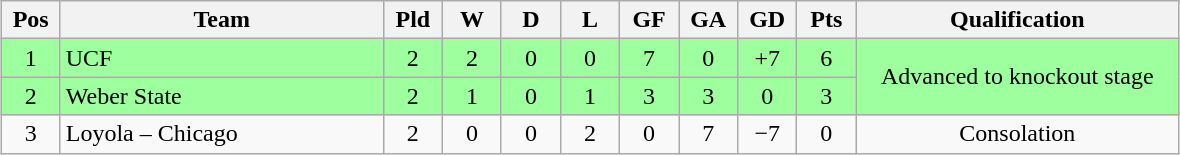<table class="wikitable" style="text-align:center; margin: 1em auto">
<tr>
<th style="width:2em">Pos</th>
<th style="width:13em">Team</th>
<th style="width:2em">Pld</th>
<th style="width:2em">W</th>
<th style="width:2em">D</th>
<th style="width:2em">L</th>
<th style="width:2em">GF</th>
<th style="width:2em">GA</th>
<th style="width:2em">GD</th>
<th style="width:2em">Pts</th>
<th style="width:13em">Qualification</th>
</tr>
<tr bgcolor="#9eff9e">
<td>1</td>
<td style="text-align:left">UCF</td>
<td>2</td>
<td>2</td>
<td>0</td>
<td>0</td>
<td>7</td>
<td>0</td>
<td>+7</td>
<td>6</td>
<td rowspan="2">Advanced to knockout stage</td>
</tr>
<tr bgcolor="#9eff9e">
<td>2</td>
<td style="text-align:left">Weber State</td>
<td>2</td>
<td>1</td>
<td>0</td>
<td>1</td>
<td>3</td>
<td>3</td>
<td>0</td>
<td>3</td>
</tr>
<tr>
<td>3</td>
<td style="text-align:left">Loyola – Chicago</td>
<td>2</td>
<td>0</td>
<td>0</td>
<td>2</td>
<td>0</td>
<td>7</td>
<td>−7</td>
<td>0</td>
<td>Consolation</td>
</tr>
</table>
